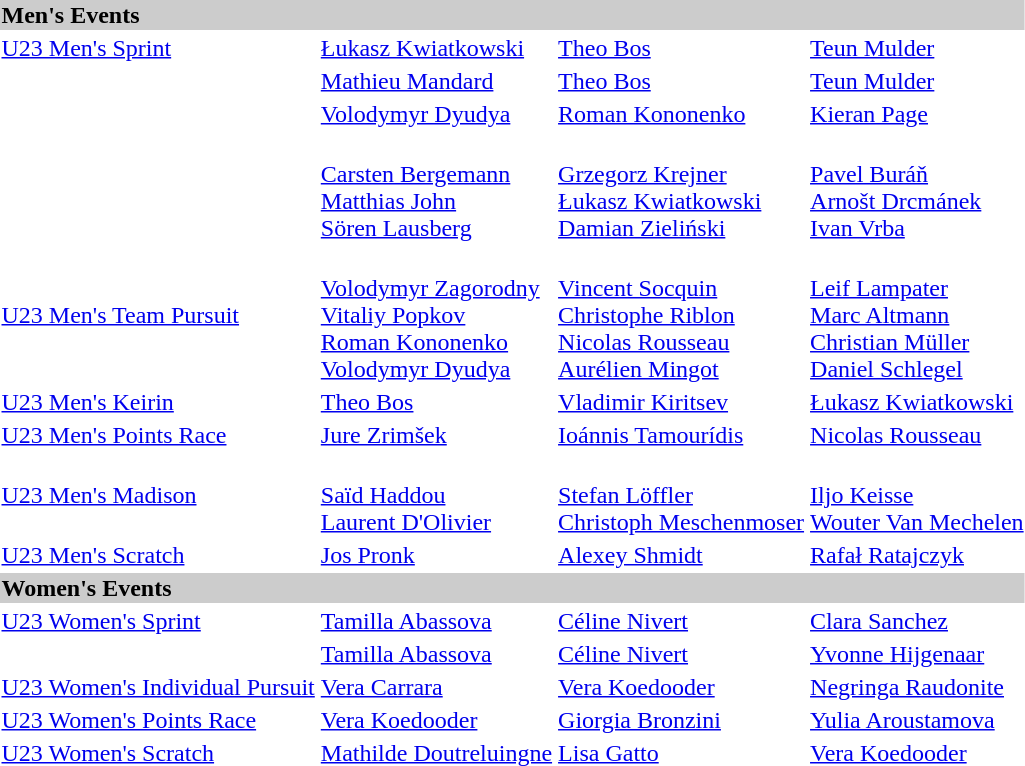<table>
<tr bgcolor="#cccccc">
<td colspan=7><strong>Men's Events</strong></td>
</tr>
<tr>
<td><a href='#'>U23 Men's Sprint</a></td>
<td> <a href='#'>Łukasz Kwiatkowski</a></td>
<td> <a href='#'>Theo Bos</a></td>
<td> <a href='#'>Teun Mulder</a></td>
</tr>
<tr>
<td></td>
<td> <a href='#'>Mathieu Mandard</a></td>
<td> <a href='#'>Theo Bos</a></td>
<td> <a href='#'>Teun Mulder</a></td>
</tr>
<tr>
<td></td>
<td> <a href='#'>Volodymyr Dyudya</a></td>
<td> <a href='#'>Roman Kononenko</a></td>
<td> <a href='#'>Kieran Page</a></td>
</tr>
<tr>
<td></td>
<td><br> <a href='#'>Carsten Bergemann</a> <br><a href='#'>Matthias John</a> <br><a href='#'>Sören Lausberg</a></td>
<td><br> <a href='#'>Grzegorz Krejner</a> <br><a href='#'>Łukasz Kwiatkowski</a> <br><a href='#'>Damian Zieliński</a></td>
<td><br> <a href='#'>Pavel Buráň</a> <br><a href='#'>Arnošt Drcmánek</a> <br><a href='#'>Ivan Vrba</a></td>
</tr>
<tr>
<td><a href='#'>U23 Men's Team Pursuit</a></td>
<td> <br><a href='#'>Volodymyr Zagorodny</a><br><a href='#'>Vitaliy Popkov</a><br><a href='#'>Roman Kononenko</a><br><a href='#'>Volodymyr Dyudya</a></td>
<td> <br><a href='#'>Vincent Socquin</a> <br><a href='#'>Christophe Riblon</a> <br><a href='#'>Nicolas Rousseau</a> <br><a href='#'>Aurélien Mingot</a></td>
<td><br> <a href='#'>Leif Lampater</a><br><a href='#'>Marc Altmann</a> <br><a href='#'>Christian Müller</a> <br><a href='#'>Daniel Schlegel</a></td>
</tr>
<tr>
<td><a href='#'>U23 Men's Keirin</a></td>
<td> <a href='#'>Theo Bos</a></td>
<td> <a href='#'>Vladimir Kiritsev</a></td>
<td> <a href='#'>Łukasz Kwiatkowski</a></td>
</tr>
<tr>
<td><a href='#'>U23 Men's Points Race</a></td>
<td>  <a href='#'>Jure Zrimšek</a></td>
<td> <a href='#'>Ioánnis Tamourídis</a></td>
<td> <a href='#'>Nicolas Rousseau</a></td>
</tr>
<tr>
<td><a href='#'>U23 Men's Madison</a></td>
<td> <br><a href='#'>Saïd Haddou</a><br> <a href='#'>Laurent D'Olivier</a></td>
<td><br> <a href='#'>Stefan Löffler</a><br> <a href='#'>Christoph Meschenmoser</a></td>
<td><br> <a href='#'>Iljo Keisse</a><br><a href='#'>Wouter Van Mechelen</a></td>
</tr>
<tr>
<td><a href='#'>U23 Men's Scratch</a></td>
<td> <a href='#'>Jos Pronk</a></td>
<td> <a href='#'>Alexey Shmidt</a></td>
<td> <a href='#'>Rafał Ratajczyk</a></td>
</tr>
<tr bgcolor="#cccccc">
<td colspan=7><strong>Women's Events</strong></td>
</tr>
<tr>
<td><a href='#'>U23 Women's Sprint</a></td>
<td>  <a href='#'>Tamilla Abassova</a></td>
<td> <a href='#'>Céline Nivert</a></td>
<td> <a href='#'>Clara Sanchez</a></td>
</tr>
<tr>
<td></td>
<td> <a href='#'>Tamilla Abassova</a></td>
<td> <a href='#'>Céline Nivert</a></td>
<td> <a href='#'>Yvonne Hijgenaar</a></td>
</tr>
<tr>
<td><a href='#'>U23 Women's Individual Pursuit</a></td>
<td> <a href='#'>Vera Carrara</a></td>
<td> <a href='#'>Vera Koedooder</a></td>
<td> <a href='#'>Negringa Raudonite</a></td>
</tr>
<tr>
<td><a href='#'>U23 Women's Points Race</a></td>
<td> <a href='#'>Vera Koedooder</a></td>
<td> <a href='#'>Giorgia Bronzini</a></td>
<td> <a href='#'>Yulia Aroustamova</a></td>
</tr>
<tr>
<td><a href='#'>U23 Women's Scratch</a></td>
<td> <a href='#'>Mathilde Doutreluingne</a></td>
<td> <a href='#'>Lisa Gatto</a></td>
<td> <a href='#'>Vera Koedooder</a></td>
</tr>
</table>
